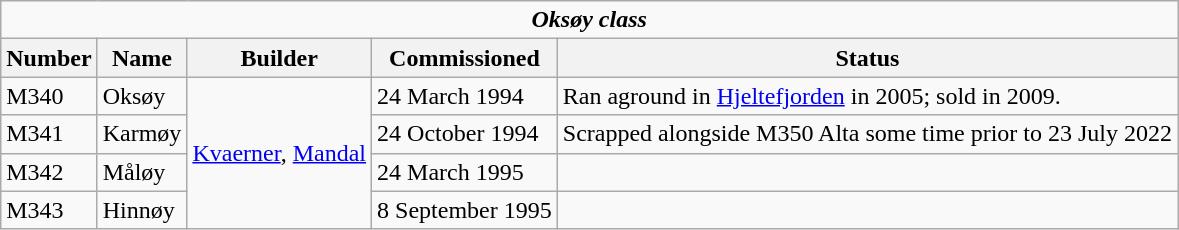<table class="wikitable">
<tr>
<td colspan=5 align=center><strong><em>Oksøy<em> class<strong></td>
</tr>
<tr>
<th>Number</th>
<th>Name</th>
<th>Builder</th>
<th>Commissioned</th>
<th>Status</th>
</tr>
<tr>
<td>M340</td>
<td></em>Oksøy<em></td>
<td rowspan=4><a href='#'>Kvaerner</a>, <a href='#'>Mandal</a></td>
<td>24 March 1994</td>
<td>Ran aground in <a href='#'>Hjeltefjorden</a> in 2005; sold in 2009.</td>
</tr>
<tr>
<td>M341</td>
<td></em>Karmøy<em></td>
<td>24 October 1994</td>
<td>Scrapped alongside M350 Alta some time prior to 23 July 2022</td>
</tr>
<tr>
<td>M342</td>
<td></em>Måløy<em></td>
<td>24 March 1995</td>
<td></td>
</tr>
<tr>
<td>M343</td>
<td></em>Hinnøy<em></td>
<td>8 September 1995</td>
<td></td>
</tr>
</table>
